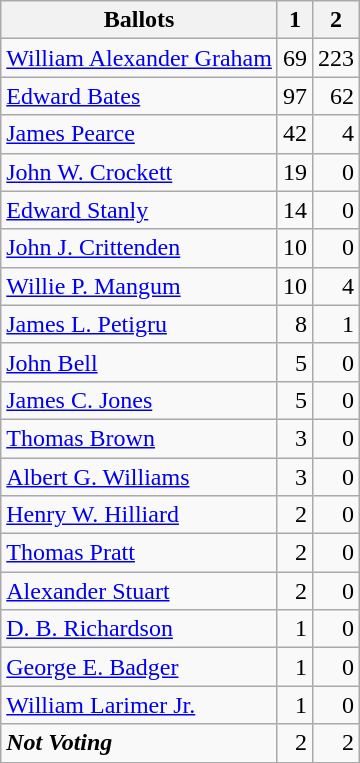<table class="wikitable" style="text-align:right">
<tr>
<th>Ballots</th>
<th>1</th>
<th>2</th>
</tr>
<tr>
<td align=left><a href='#'>William Alexander Graham</a></td>
<td>69</td>
<td>223</td>
</tr>
<tr>
<td align=left><a href='#'>Edward Bates</a></td>
<td>97</td>
<td>62</td>
</tr>
<tr>
<td align=left><a href='#'>James Pearce</a></td>
<td>42</td>
<td>4</td>
</tr>
<tr>
<td align=left><a href='#'>John W. Crockett</a></td>
<td>19</td>
<td>0</td>
</tr>
<tr>
<td align=left><a href='#'>Edward Stanly</a></td>
<td>14</td>
<td>0</td>
</tr>
<tr>
<td align=left><a href='#'>John J. Crittenden</a></td>
<td>10</td>
<td>0</td>
</tr>
<tr>
<td align=left><a href='#'>Willie P. Mangum</a></td>
<td>10</td>
<td>4</td>
</tr>
<tr>
<td align=left><a href='#'>James L. Petigru</a></td>
<td>8</td>
<td>1</td>
</tr>
<tr>
<td align=left><a href='#'>John Bell</a></td>
<td>5</td>
<td>0</td>
</tr>
<tr>
<td align=left><a href='#'>James C. Jones</a></td>
<td>5</td>
<td>0</td>
</tr>
<tr>
<td align=left><a href='#'>Thomas Brown</a></td>
<td>3</td>
<td>0</td>
</tr>
<tr>
<td align=left><a href='#'>Albert G. Williams</a></td>
<td>3</td>
<td>0</td>
</tr>
<tr>
<td align=left><a href='#'>Henry W. Hilliard</a></td>
<td>2</td>
<td>0</td>
</tr>
<tr>
<td align=left><a href='#'>Thomas Pratt</a></td>
<td>2</td>
<td>0</td>
</tr>
<tr>
<td align=left><a href='#'>Alexander Stuart</a></td>
<td>2</td>
<td>0</td>
</tr>
<tr>
<td align=left><a href='#'>D. B. Richardson</a></td>
<td>1</td>
<td>0</td>
</tr>
<tr>
<td align=left><a href='#'>George E. Badger</a></td>
<td>1</td>
<td>0</td>
</tr>
<tr>
<td align=left><a href='#'>William Larimer Jr.</a></td>
<td>1</td>
<td>0</td>
</tr>
<tr>
<td align=left><strong><em>Not Voting</em></strong></td>
<td>2</td>
<td>2</td>
</tr>
<tr>
</tr>
</table>
